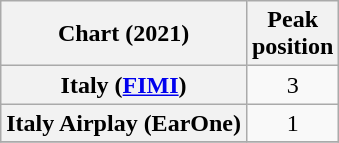<table class="wikitable plainrowheaders sortable" style="text-align:center;">
<tr>
<th>Chart (2021)</th>
<th>Peak<br>position</th>
</tr>
<tr>
<th scope="row">Italy (<a href='#'>FIMI</a>)</th>
<td>3</td>
</tr>
<tr>
<th scope="row">Italy Airplay (EarOne)</th>
<td>1</td>
</tr>
<tr>
</tr>
</table>
